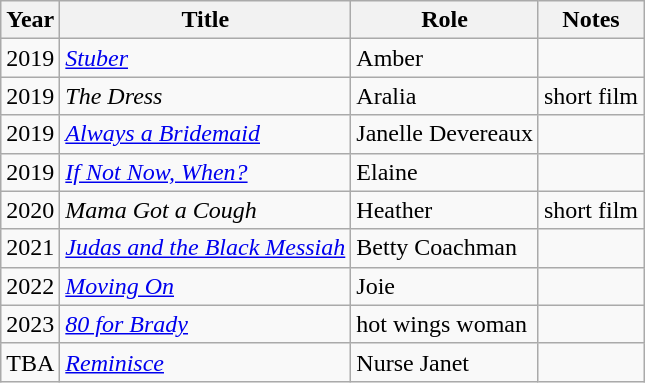<table class="wikitable">
<tr>
<th>Year</th>
<th>Title</th>
<th>Role</th>
<th>Notes</th>
</tr>
<tr>
<td>2019</td>
<td><em><a href='#'>Stuber</a></em></td>
<td>Amber</td>
<td></td>
</tr>
<tr>
<td>2019</td>
<td><em>The Dress</em></td>
<td>Aralia</td>
<td>short film</td>
</tr>
<tr>
<td>2019</td>
<td><em><a href='#'>Always a Bridemaid</a></em></td>
<td>Janelle Devereaux</td>
<td></td>
</tr>
<tr>
<td>2019</td>
<td><em><a href='#'>If Not Now, When?</a></em></td>
<td>Elaine</td>
<td></td>
</tr>
<tr>
<td>2020</td>
<td><em>Mama Got a Cough</em></td>
<td>Heather</td>
<td>short film</td>
</tr>
<tr>
<td>2021</td>
<td><em><a href='#'>Judas and the Black Messiah</a></em></td>
<td>Betty Coachman</td>
<td></td>
</tr>
<tr>
<td>2022</td>
<td><em><a href='#'>Moving On</a></em></td>
<td>Joie</td>
<td></td>
</tr>
<tr>
<td>2023</td>
<td><em><a href='#'>80 for Brady</a></em></td>
<td>hot wings woman</td>
<td></td>
</tr>
<tr>
<td>TBA</td>
<td><em><a href='#'>Reminisce</a></em></td>
<td>Nurse Janet</td>
<td></td>
</tr>
</table>
